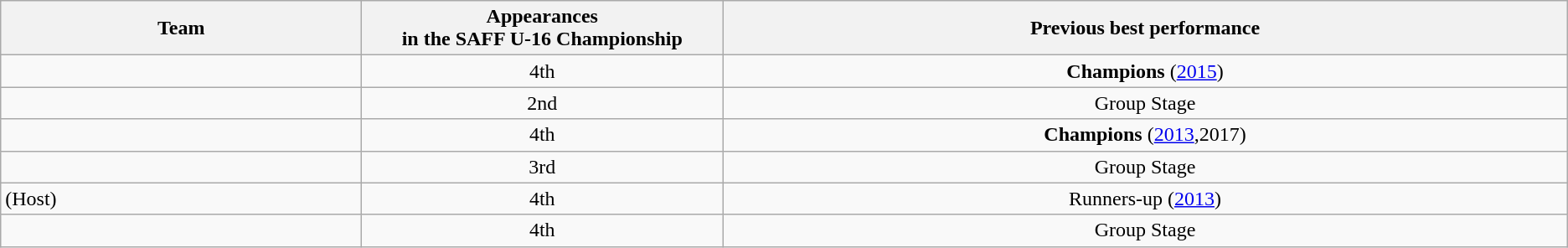<table class="wikitable">
<tr>
<th style="width:16.67%;">Team</th>
<th style="width:16.67%;">Appearances <br> in the SAFF U-16 Championship</th>
<th width=39%>Previous best performance</th>
</tr>
<tr>
<td align="left"></td>
<td align=center>4th</td>
<td align=center><strong>Champions</strong> (<a href='#'>2015</a>)</td>
</tr>
<tr>
<td align="left"></td>
<td align=center>2nd</td>
<td align=center>Group Stage</td>
</tr>
<tr>
<td align="left"></td>
<td align=center>4th</td>
<td align=center><strong>Champions</strong> (<a href='#'>2013</a>,2017)</td>
</tr>
<tr>
<td align="left"></td>
<td align=center>3rd</td>
<td align=center>Group Stage</td>
</tr>
<tr>
<td align="left"> (Host)</td>
<td align=center>4th</td>
<td align=center>Runners-up (<a href='#'>2013</a>)</td>
</tr>
<tr>
<td align="left"></td>
<td align=center>4th</td>
<td align=center>Group Stage</td>
</tr>
</table>
